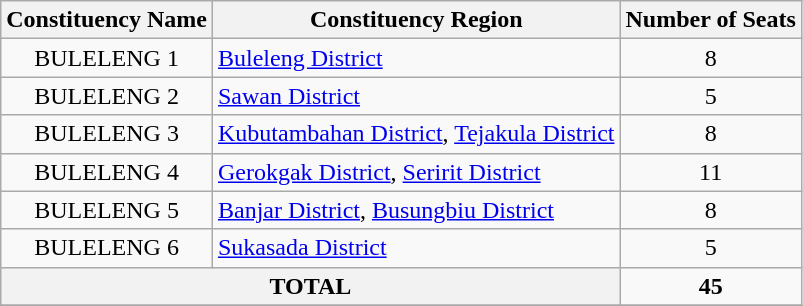<table class="wikitable">
<tr>
<th>Constituency Name</th>
<th>Constituency Region</th>
<th>Number of Seats</th>
</tr>
<tr>
<td align=center>BULELENG 1</td>
<td><a href='#'>Buleleng District</a></td>
<td align=center>8</td>
</tr>
<tr>
<td align=center>BULELENG 2</td>
<td><a href='#'>Sawan District</a></td>
<td align=center>5</td>
</tr>
<tr>
<td align=center>BULELENG 3</td>
<td><a href='#'>Kubutambahan District</a>, <a href='#'>Tejakula District</a></td>
<td align=center>8</td>
</tr>
<tr>
<td align=center>BULELENG 4</td>
<td><a href='#'>Gerokgak District</a>, <a href='#'>Seririt District</a></td>
<td align=center>11</td>
</tr>
<tr>
<td align=center>BULELENG 5</td>
<td><a href='#'>Banjar District</a>, <a href='#'>Busungbiu District</a></td>
<td align=center>8</td>
</tr>
<tr>
<td align=center>BULELENG 6</td>
<td><a href='#'>Sukasada District</a></td>
<td align=center>5</td>
</tr>
<tr>
<th colspan=2>TOTAL</th>
<td align=center><strong>45</strong></td>
</tr>
<tr>
</tr>
</table>
